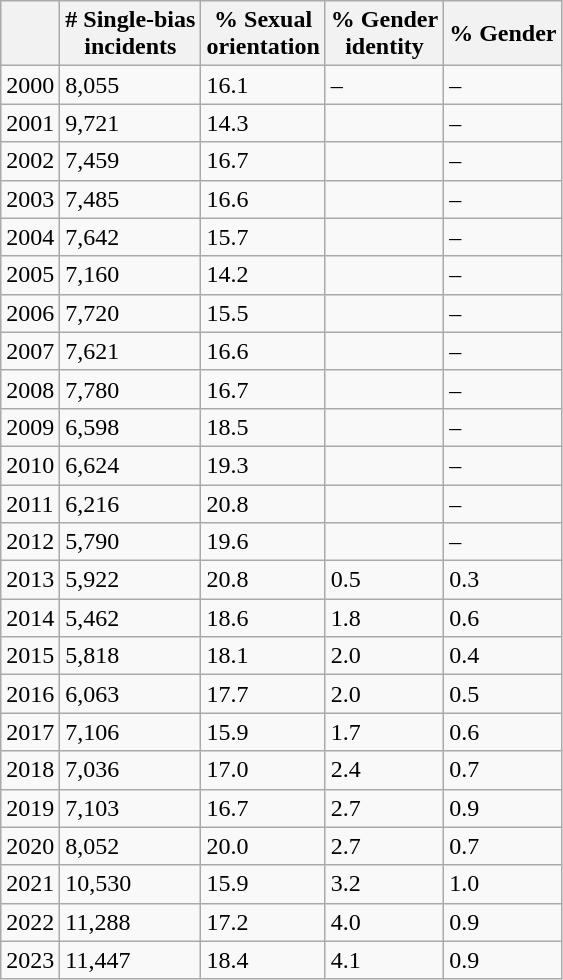<table class="wikitable">
<tr>
<th></th>
<th># Single-bias<br>incidents</th>
<th>% Sexual<br>orientation</th>
<th>% Gender<br>identity</th>
<th>% Gender</th>
</tr>
<tr>
<td>2000</td>
<td>8,055</td>
<td>16.1</td>
<td>–</td>
<td>–</td>
</tr>
<tr>
<td>2001</td>
<td>9,721</td>
<td>14.3</td>
<td></td>
<td>–</td>
</tr>
<tr>
<td>2002</td>
<td>7,459</td>
<td>16.7</td>
<td></td>
<td>–</td>
</tr>
<tr>
<td>2003</td>
<td>7,485</td>
<td>16.6</td>
<td></td>
<td>–</td>
</tr>
<tr>
<td>2004</td>
<td>7,642</td>
<td>15.7</td>
<td></td>
<td>–</td>
</tr>
<tr>
<td>2005</td>
<td>7,160</td>
<td>14.2</td>
<td></td>
<td>–</td>
</tr>
<tr>
<td>2006</td>
<td>7,720</td>
<td>15.5</td>
<td></td>
<td>–</td>
</tr>
<tr>
<td>2007</td>
<td>7,621</td>
<td>16.6</td>
<td></td>
<td>–</td>
</tr>
<tr>
<td>2008</td>
<td>7,780</td>
<td>16.7</td>
<td></td>
<td>–</td>
</tr>
<tr>
<td>2009</td>
<td>6,598</td>
<td>18.5</td>
<td></td>
<td>–</td>
</tr>
<tr>
<td>2010</td>
<td>6,624</td>
<td>19.3</td>
<td></td>
<td>–</td>
</tr>
<tr>
<td>2011</td>
<td>6,216</td>
<td>20.8</td>
<td></td>
<td>–</td>
</tr>
<tr>
<td>2012</td>
<td>5,790</td>
<td>19.6</td>
<td></td>
<td>–</td>
</tr>
<tr>
<td>2013</td>
<td>5,922</td>
<td>20.8</td>
<td>0.5</td>
<td>0.3</td>
</tr>
<tr>
<td>2014</td>
<td>5,462</td>
<td>18.6</td>
<td>1.8</td>
<td>0.6</td>
</tr>
<tr>
<td>2015</td>
<td>5,818</td>
<td>18.1</td>
<td>2.0</td>
<td>0.4</td>
</tr>
<tr>
<td>2016</td>
<td>6,063</td>
<td>17.7</td>
<td>2.0</td>
<td>0.5</td>
</tr>
<tr>
<td>2017</td>
<td>7,106</td>
<td>15.9</td>
<td>1.7</td>
<td>0.6</td>
</tr>
<tr>
<td>2018</td>
<td>7,036</td>
<td>17.0</td>
<td>2.4</td>
<td>0.7</td>
</tr>
<tr>
<td>2019</td>
<td>7,103</td>
<td>16.7</td>
<td>2.7</td>
<td>0.9</td>
</tr>
<tr>
<td>2020</td>
<td>8,052</td>
<td>20.0</td>
<td>2.7</td>
<td>0.7</td>
</tr>
<tr>
<td>2021</td>
<td>10,530</td>
<td>15.9</td>
<td>3.2</td>
<td>1.0</td>
</tr>
<tr>
<td>2022</td>
<td>11,288</td>
<td>17.2</td>
<td>4.0</td>
<td>0.9</td>
</tr>
<tr>
<td>2023</td>
<td>11,447</td>
<td>18.4</td>
<td>4.1</td>
<td>0.9</td>
</tr>
</table>
